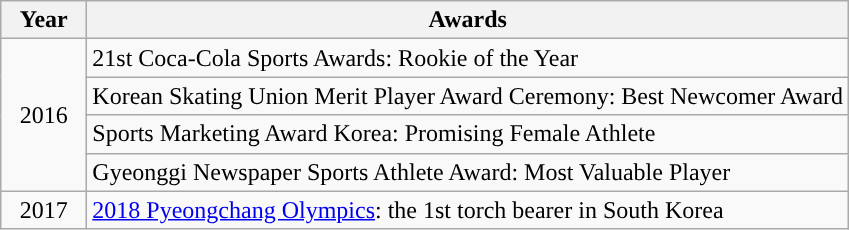<table class="wikitable">
<tr>
<th width="50px">Year</th>
<th>Awards</th>
</tr>
<tr>
<td rowspan=4 style="text-align:center">2016</td>
<td>21st Coca-Cola Sports Awards: Rookie of the Year</td>
</tr>
<tr>
<td>Korean Skating Union Merit Player Award Ceremony: Best Newcomer Award</td>
</tr>
<tr>
<td>Sports Marketing Award Korea: Promising Female Athlete</td>
</tr>
<tr>
<td>Gyeonggi Newspaper Sports Athlete Award:  Most Valuable Player</td>
</tr>
<tr>
<td style="text-align:center">2017</td>
<td><a href='#'>2018 Pyeongchang Olympics</a>: the 1st torch bearer in South Korea</td>
</tr>
</table>
